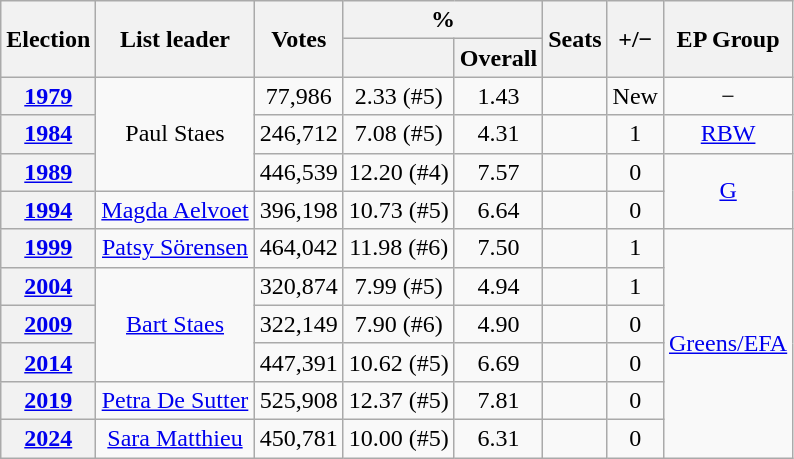<table class="wikitable" style="text-align:center;">
<tr>
<th rowspan=2>Election</th>
<th rowspan=2>List leader</th>
<th rowspan=2>Votes</th>
<th colspan=2>%</th>
<th rowspan=2>Seats</th>
<th rowspan=2>+/−</th>
<th rowspan=2>EP Group</th>
</tr>
<tr>
<th></th>
<th>Overall</th>
</tr>
<tr>
<th><a href='#'>1979</a></th>
<td rowspan=3>Paul Staes</td>
<td>77,986</td>
<td>2.33 (#5)</td>
<td>1.43</td>
<td></td>
<td>New</td>
<td>−</td>
</tr>
<tr>
<th><a href='#'>1984</a></th>
<td>246,712</td>
<td>7.08 (#5)</td>
<td>4.31</td>
<td></td>
<td> 1</td>
<td><a href='#'>RBW</a></td>
</tr>
<tr>
<th><a href='#'>1989</a></th>
<td>446,539</td>
<td>12.20 (#4)</td>
<td>7.57</td>
<td></td>
<td> 0</td>
<td rowspan=2><a href='#'>G</a></td>
</tr>
<tr>
<th><a href='#'>1994</a></th>
<td><a href='#'>Magda Aelvoet</a></td>
<td>396,198</td>
<td>10.73 (#5)</td>
<td>6.64</td>
<td></td>
<td> 0</td>
</tr>
<tr>
<th><a href='#'>1999</a></th>
<td><a href='#'>Patsy Sörensen</a></td>
<td>464,042</td>
<td>11.98 (#6)</td>
<td>7.50</td>
<td></td>
<td> 1</td>
<td rowspan=6><a href='#'>Greens/EFA</a></td>
</tr>
<tr>
<th><a href='#'>2004</a></th>
<td rowspan=3><a href='#'>Bart Staes</a></td>
<td>320,874</td>
<td>7.99 (#5)</td>
<td>4.94</td>
<td></td>
<td> 1</td>
</tr>
<tr>
<th><a href='#'>2009</a></th>
<td>322,149</td>
<td>7.90 (#6)</td>
<td>4.90</td>
<td></td>
<td> 0</td>
</tr>
<tr>
<th><a href='#'>2014</a></th>
<td>447,391</td>
<td>10.62 (#5)</td>
<td>6.69</td>
<td></td>
<td> 0</td>
</tr>
<tr>
<th><a href='#'>2019</a></th>
<td><a href='#'>Petra De Sutter</a></td>
<td>525,908</td>
<td>12.37 (#5)</td>
<td>7.81</td>
<td></td>
<td> 0</td>
</tr>
<tr>
<th><a href='#'>2024</a></th>
<td><a href='#'>Sara Matthieu</a></td>
<td>450,781</td>
<td>10.00 (#5)</td>
<td>6.31</td>
<td></td>
<td> 0</td>
</tr>
</table>
